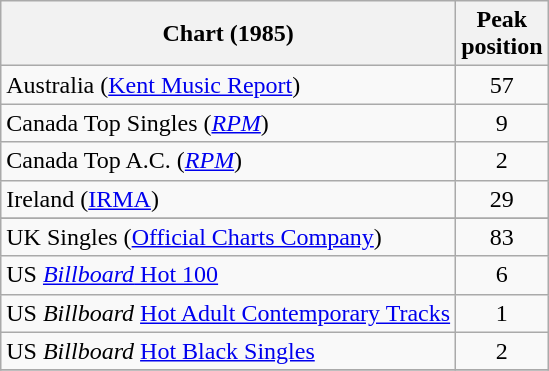<table class="wikitable sortable">
<tr>
<th>Chart (1985)</th>
<th>Peak<br>position</th>
</tr>
<tr>
<td align="left">Australia (<a href='#'>Kent Music Report</a>)</td>
<td align="center">57</td>
</tr>
<tr>
<td align="left">Canada Top Singles (<em><a href='#'>RPM</a></em>)</td>
<td align="center">9</td>
</tr>
<tr>
<td align="left">Canada Top A.C. (<em><a href='#'>RPM</a></em>)</td>
<td align="center">2</td>
</tr>
<tr>
<td>Ireland (<a href='#'>IRMA</a>)</td>
<td style="text-align:center;">29</td>
</tr>
<tr>
</tr>
<tr>
<td>UK Singles (<a href='#'>Official Charts Company</a>)</td>
<td align="center">83</td>
</tr>
<tr>
<td>US <a href='#'><em>Billboard</em> Hot 100</a></td>
<td align="center">6</td>
</tr>
<tr>
<td>US <em>Billboard</em> <a href='#'>Hot Adult Contemporary Tracks</a></td>
<td align="center">1</td>
</tr>
<tr>
<td>US <em>Billboard</em> <a href='#'>Hot Black Singles</a></td>
<td align="center">2</td>
</tr>
<tr>
</tr>
</table>
